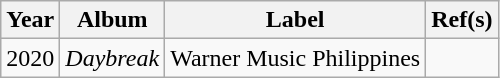<table class="wikitable">
<tr>
<th>Year</th>
<th>Album</th>
<th>Label</th>
<th>Ref(s)</th>
</tr>
<tr>
<td>2020</td>
<td><em>Daybreak</em></td>
<td>Warner Music Philippines</td>
<td></td>
</tr>
</table>
